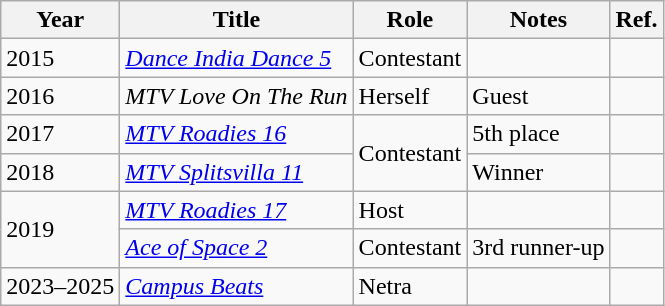<table class="wikitable">
<tr>
<th scope="col">Year</th>
<th scope="col">Title</th>
<th scope="col">Role</th>
<th scope="col">Notes</th>
<th>Ref.</th>
</tr>
<tr>
<td>2015</td>
<td><em><a href='#'>Dance India Dance 5</a></em></td>
<td>Contestant</td>
<td></td>
<td></td>
</tr>
<tr>
<td>2016</td>
<td><em>MTV Love On The Run</em></td>
<td>Herself</td>
<td>Guest</td>
<td></td>
</tr>
<tr>
<td>2017</td>
<td MTV Roadies Xtreme><em><a href='#'>MTV Roadies 16</a></em></td>
<td rowspan="2">Contestant</td>
<td>5th place</td>
<td></td>
</tr>
<tr>
<td>2018</td>
<td><em><a href='#'>MTV Splitsvilla 11</a></em></td>
<td>Winner</td>
<td></td>
</tr>
<tr>
<td rowspan="2">2019</td>
<td><em><a href='#'>MTV Roadies 17</a></em></td>
<td>Host</td>
<td></td>
<td></td>
</tr>
<tr>
<td><em><a href='#'>Ace of Space 2</a></em></td>
<td>Contestant</td>
<td>3rd runner-up</td>
<td></td>
</tr>
<tr>
<td>2023–2025</td>
<td><em><a href='#'>Campus Beats</a></em></td>
<td>Netra</td>
<td></td>
<td></td>
</tr>
</table>
